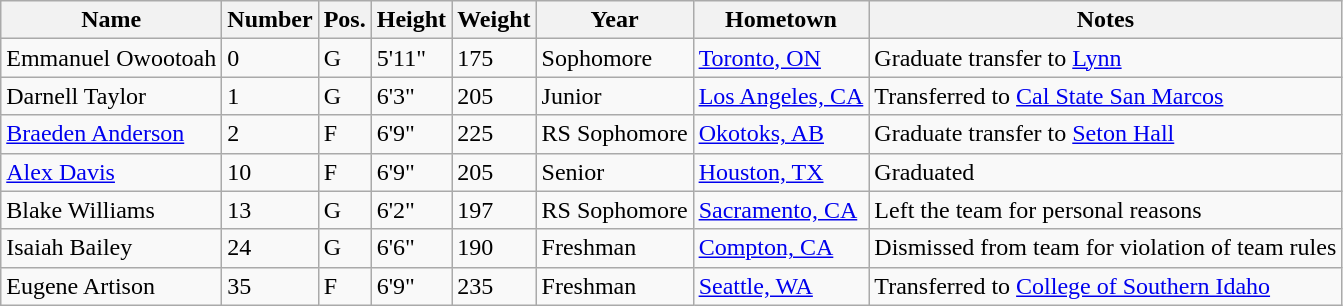<table class="wikitable sortable" border="1">
<tr>
<th>Name</th>
<th>Number</th>
<th>Pos.</th>
<th>Height</th>
<th>Weight</th>
<th>Year</th>
<th>Hometown</th>
<th class="unsortable">Notes</th>
</tr>
<tr>
<td>Emmanuel Owootoah</td>
<td>0</td>
<td>G</td>
<td>5'11"</td>
<td>175</td>
<td>Sophomore</td>
<td><a href='#'>Toronto, ON</a></td>
<td>Graduate transfer to <a href='#'>Lynn</a></td>
</tr>
<tr>
<td>Darnell Taylor</td>
<td>1</td>
<td>G</td>
<td>6'3"</td>
<td>205</td>
<td>Junior</td>
<td><a href='#'>Los Angeles, CA</a></td>
<td>Transferred to <a href='#'>Cal State San Marcos</a></td>
</tr>
<tr>
<td><a href='#'>Braeden Anderson</a></td>
<td>2</td>
<td>F</td>
<td>6'9"</td>
<td>225</td>
<td>RS Sophomore</td>
<td><a href='#'>Okotoks, AB</a></td>
<td>Graduate transfer to <a href='#'>Seton Hall</a></td>
</tr>
<tr>
<td><a href='#'>Alex Davis</a></td>
<td>10</td>
<td>F</td>
<td>6'9"</td>
<td>205</td>
<td>Senior</td>
<td><a href='#'>Houston, TX</a></td>
<td>Graduated</td>
</tr>
<tr>
<td>Blake Williams</td>
<td>13</td>
<td>G</td>
<td>6'2"</td>
<td>197</td>
<td>RS Sophomore</td>
<td><a href='#'>Sacramento, CA</a></td>
<td>Left the team for personal reasons</td>
</tr>
<tr>
<td>Isaiah Bailey</td>
<td>24</td>
<td>G</td>
<td>6'6"</td>
<td>190</td>
<td>Freshman</td>
<td><a href='#'>Compton, CA</a></td>
<td>Dismissed from team for violation of team rules</td>
</tr>
<tr>
<td>Eugene Artison</td>
<td>35</td>
<td>F</td>
<td>6'9"</td>
<td>235</td>
<td>Freshman</td>
<td><a href='#'>Seattle, WA</a></td>
<td>Transferred to <a href='#'>College of Southern Idaho</a></td>
</tr>
</table>
